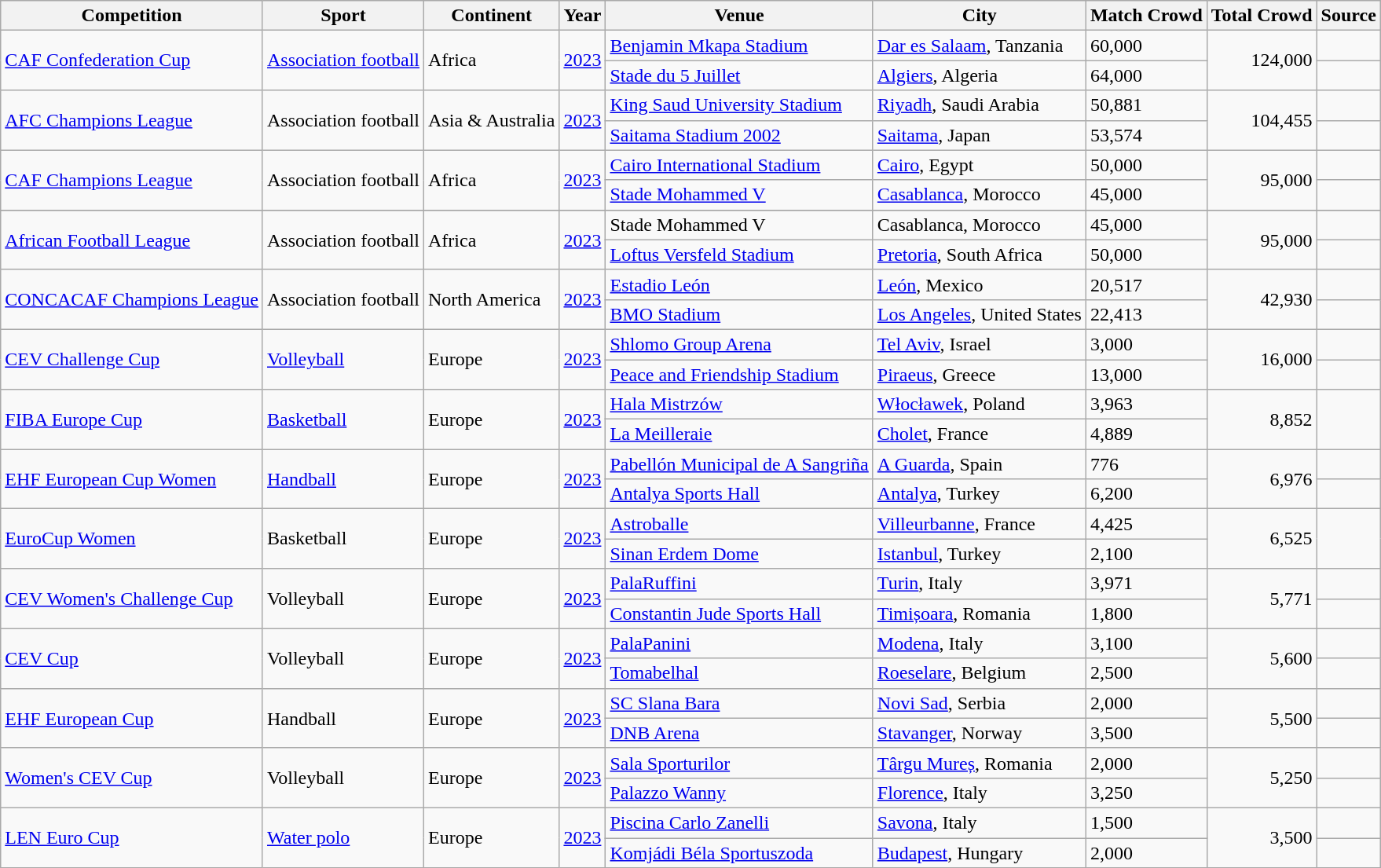<table class="wikitable sortable">
<tr>
<th>Competition</th>
<th>Sport</th>
<th>Continent</th>
<th>Year</th>
<th>Venue</th>
<th>City</th>
<th data-sort-type="number">Match Crowd</th>
<th data-sort-type="number">Total Crowd</th>
<th>Source</th>
</tr>
<tr>
<td rowspan="2"><a href='#'>CAF Confederation Cup</a></td>
<td rowspan="2"><a href='#'>Association football</a></td>
<td rowspan="2">Africa</td>
<td rowspan="2"><a href='#'>2023</a></td>
<td><a href='#'>Benjamin Mkapa Stadium</a></td>
<td><a href='#'>Dar es Salaam</a>, Tanzania</td>
<td>60,000</td>
<td rowspan="2" style="text-align:right;">124,000</td>
<td></td>
</tr>
<tr>
<td><a href='#'>Stade du 5 Juillet</a></td>
<td><a href='#'>Algiers</a>, Algeria</td>
<td>64,000</td>
<td></td>
</tr>
<tr>
<td rowspan="2"><a href='#'>AFC Champions League</a></td>
<td rowspan="2">Association football</td>
<td rowspan="2">Asia & Australia</td>
<td rowspan="2"><a href='#'>2023</a></td>
<td><a href='#'>King Saud University Stadium</a></td>
<td><a href='#'>Riyadh</a>, Saudi Arabia</td>
<td>50,881</td>
<td rowspan="2" style="text-align:right;">104,455</td>
<td></td>
</tr>
<tr>
<td><a href='#'>Saitama Stadium 2002</a></td>
<td><a href='#'>Saitama</a>, Japan</td>
<td>53,574</td>
<td></td>
</tr>
<tr>
<td rowspan="2"><a href='#'>CAF Champions League</a></td>
<td rowspan="2">Association football</td>
<td rowspan="2">Africa</td>
<td rowspan="2"><a href='#'>2023</a></td>
<td><a href='#'>Cairo International Stadium</a></td>
<td><a href='#'>Cairo</a>, Egypt</td>
<td>50,000</td>
<td rowspan="2" style="text-align:right;">95,000</td>
<td></td>
</tr>
<tr>
<td><a href='#'>Stade Mohammed V</a></td>
<td><a href='#'>Casablanca</a>, Morocco</td>
<td>45,000</td>
<td></td>
</tr>
<tr>
</tr>
<tr>
<td rowspan="2"><a href='#'>African Football League</a></td>
<td rowspan="2">Association football</td>
<td rowspan="2">Africa</td>
<td rowspan="2"><a href='#'>2023</a></td>
<td>Stade Mohammed V</td>
<td>Casablanca, Morocco</td>
<td>45,000</td>
<td rowspan="2" style="text-align:right;">95,000</td>
<td></td>
</tr>
<tr>
<td><a href='#'>Loftus Versfeld Stadium</a></td>
<td><a href='#'>Pretoria</a>, South Africa</td>
<td>50,000</td>
<td></td>
</tr>
<tr>
<td rowspan="2"><a href='#'>CONCACAF Champions League</a></td>
<td rowspan="2">Association football</td>
<td rowspan="2">North America</td>
<td rowspan="2"><a href='#'>2023</a></td>
<td><a href='#'>Estadio León</a></td>
<td><a href='#'>León</a>, Mexico</td>
<td>20,517</td>
<td rowspan="2" style="text-align:right;">42,930</td>
<td></td>
</tr>
<tr>
<td><a href='#'>BMO Stadium</a></td>
<td><a href='#'>Los Angeles</a>, United States</td>
<td>22,413</td>
<td></td>
</tr>
<tr>
<td rowspan="2"><a href='#'>CEV Challenge Cup</a></td>
<td rowspan="2"><a href='#'>Volleyball</a></td>
<td rowspan="2">Europe</td>
<td rowspan="2"><a href='#'>2023</a></td>
<td><a href='#'>Shlomo Group Arena</a></td>
<td><a href='#'>Tel Aviv</a>, Israel</td>
<td>3,000</td>
<td rowspan="2" style="text-align:right;">16,000</td>
<td></td>
</tr>
<tr>
<td><a href='#'>Peace and Friendship Stadium</a></td>
<td><a href='#'>Piraeus</a>, Greece</td>
<td>13,000</td>
<td></td>
</tr>
<tr>
<td rowspan="2"><a href='#'>FIBA Europe Cup</a></td>
<td rowspan="2"><a href='#'>Basketball</a></td>
<td rowspan="2">Europe</td>
<td rowspan="2"><a href='#'>2023</a></td>
<td><a href='#'>Hala Mistrzów</a></td>
<td><a href='#'>Włocławek</a>, Poland</td>
<td>3,963</td>
<td rowspan="2" style="text-align:right;">8,852</td>
<td rowspan="2"></td>
</tr>
<tr>
<td><a href='#'>La Meilleraie</a></td>
<td><a href='#'>Cholet</a>, France</td>
<td>4,889</td>
</tr>
<tr>
<td rowspan="2"><a href='#'>EHF European Cup Women</a></td>
<td rowspan="2"><a href='#'>Handball</a></td>
<td rowspan="2">Europe</td>
<td rowspan="2"><a href='#'>2023</a></td>
<td><a href='#'>Pabellón Municipal de A Sangriña</a></td>
<td><a href='#'>A Guarda</a>, Spain</td>
<td>776</td>
<td rowspan="2" style="text-align:right;">6,976</td>
<td></td>
</tr>
<tr>
<td><a href='#'>Antalya Sports Hall</a></td>
<td><a href='#'>Antalya</a>, Turkey</td>
<td>6,200</td>
<td></td>
</tr>
<tr>
<td rowspan="2"><a href='#'>EuroCup Women</a></td>
<td rowspan="2">Basketball</td>
<td rowspan="2">Europe</td>
<td rowspan="2"><a href='#'>2023</a></td>
<td><a href='#'>Astroballe</a></td>
<td><a href='#'>Villeurbanne</a>, France</td>
<td>4,425</td>
<td rowspan="2" style="text-align:right;">6,525</td>
<td rowspan="2"></td>
</tr>
<tr>
<td><a href='#'>Sinan Erdem Dome</a></td>
<td><a href='#'>Istanbul</a>, Turkey</td>
<td>2,100</td>
</tr>
<tr>
<td rowspan="2"><a href='#'>CEV Women's Challenge Cup</a></td>
<td rowspan="2">Volleyball</td>
<td rowspan="2">Europe</td>
<td rowspan="2"><a href='#'>2023</a></td>
<td><a href='#'>PalaRuffini</a></td>
<td><a href='#'>Turin</a>, Italy</td>
<td>3,971</td>
<td rowspan="2" style="text-align:right;">5,771</td>
<td></td>
</tr>
<tr>
<td><a href='#'>Constantin Jude Sports Hall</a></td>
<td><a href='#'>Timișoara</a>, Romania</td>
<td>1,800</td>
<td></td>
</tr>
<tr>
<td rowspan="2"><a href='#'>CEV Cup</a></td>
<td rowspan="2">Volleyball</td>
<td rowspan="2">Europe</td>
<td rowspan="2"><a href='#'>2023</a></td>
<td><a href='#'>PalaPanini</a></td>
<td><a href='#'>Modena</a>, Italy</td>
<td>3,100</td>
<td rowspan="2" style="text-align:right;">5,600</td>
<td></td>
</tr>
<tr>
<td><a href='#'>Tomabelhal</a></td>
<td><a href='#'>Roeselare</a>, Belgium</td>
<td>2,500</td>
<td></td>
</tr>
<tr>
<td rowspan="2"><a href='#'>EHF European Cup</a></td>
<td rowspan="2">Handball</td>
<td rowspan="2">Europe</td>
<td rowspan="2"><a href='#'>2023</a></td>
<td><a href='#'>SC Slana Bara</a></td>
<td><a href='#'>Novi Sad</a>, Serbia</td>
<td>2,000</td>
<td rowspan="2" style="text-align:right;">5,500</td>
<td></td>
</tr>
<tr>
<td><a href='#'>DNB Arena</a></td>
<td><a href='#'>Stavanger</a>, Norway</td>
<td>3,500</td>
<td></td>
</tr>
<tr>
<td rowspan="2"><a href='#'>Women's CEV Cup</a></td>
<td rowspan="2">Volleyball</td>
<td rowspan="2">Europe</td>
<td rowspan="2"><a href='#'>2023</a></td>
<td><a href='#'>Sala Sporturilor</a></td>
<td><a href='#'>Târgu Mureș</a>, Romania</td>
<td>2,000</td>
<td rowspan="2" style="text-align:right;">5,250</td>
<td></td>
</tr>
<tr>
<td><a href='#'>Palazzo Wanny</a></td>
<td><a href='#'>Florence</a>, Italy</td>
<td>3,250</td>
<td></td>
</tr>
<tr>
<td rowspan="2"><a href='#'>LEN Euro Cup</a></td>
<td rowspan="2"><a href='#'>Water polo</a></td>
<td rowspan="2">Europe</td>
<td rowspan="2"><a href='#'>2023</a></td>
<td><a href='#'>Piscina Carlo Zanelli</a></td>
<td><a href='#'>Savona</a>, Italy</td>
<td>1,500</td>
<td rowspan="2" style="text-align:right;">3,500</td>
<td></td>
</tr>
<tr>
<td><a href='#'>Komjádi Béla Sportuszoda</a></td>
<td><a href='#'>Budapest</a>, Hungary</td>
<td>2,000</td>
<td></td>
</tr>
</table>
